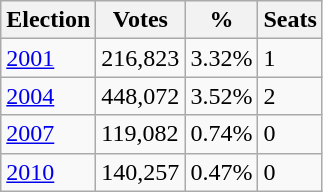<table class=wikitable>
<tr>
<th>Election</th>
<th>Votes</th>
<th>%</th>
<th>Seats</th>
</tr>
<tr>
<td><a href='#'>2001</a></td>
<td>216,823</td>
<td>3.32%</td>
<td>1</td>
</tr>
<tr>
<td><a href='#'>2004</a></td>
<td>448,072</td>
<td>3.52%</td>
<td>2</td>
</tr>
<tr>
<td><a href='#'>2007</a></td>
<td>119,082</td>
<td>0.74%</td>
<td>0</td>
</tr>
<tr>
<td><a href='#'>2010</a></td>
<td>140,257</td>
<td>0.47%</td>
<td>0</td>
</tr>
</table>
